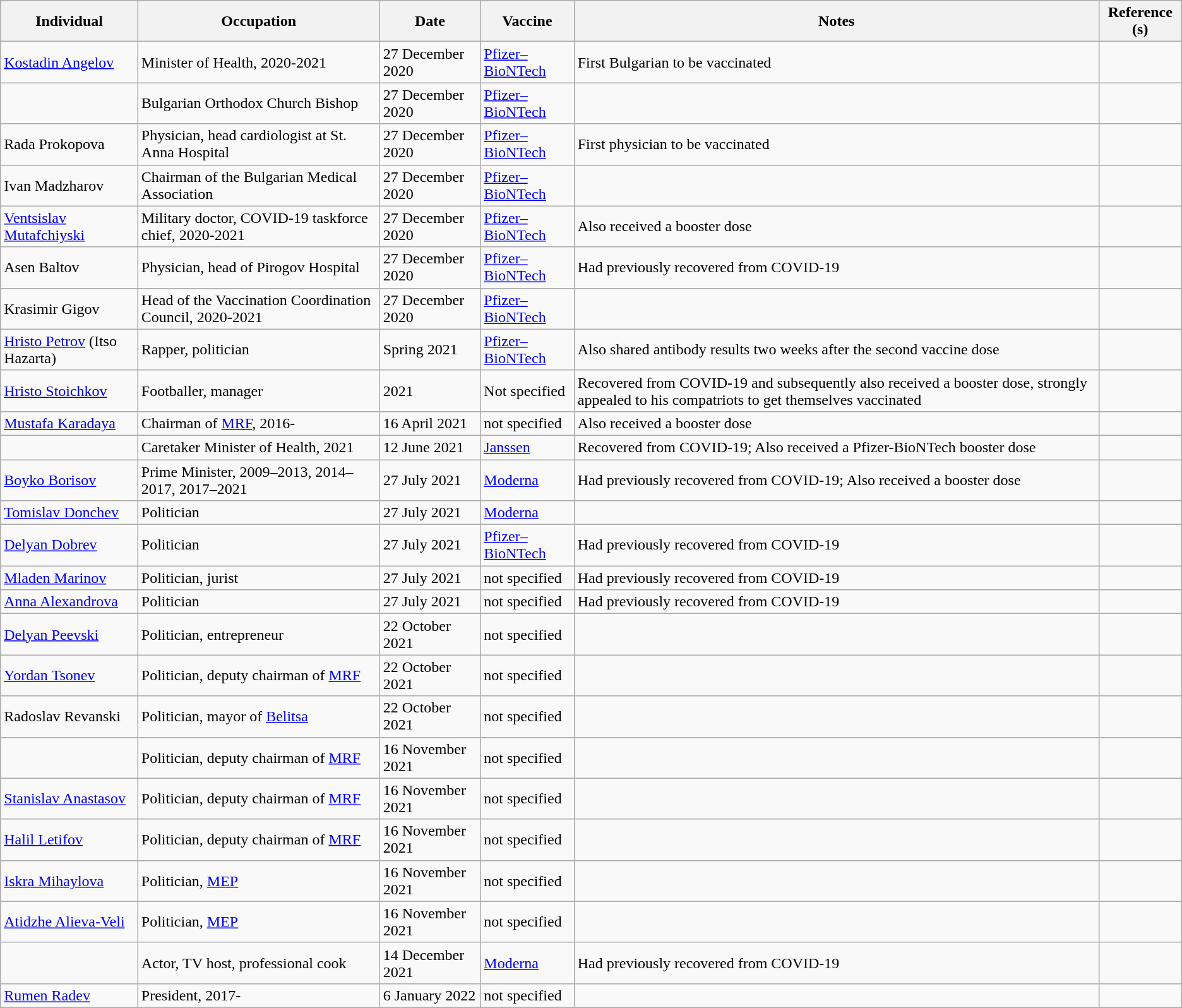<table class="wikitable">
<tr>
<th>Individual</th>
<th>Occupation</th>
<th>Date</th>
<th>Vaccine</th>
<th>Notes</th>
<th>Reference (s)</th>
</tr>
<tr>
<td><a href='#'>Kostadin Angelov</a></td>
<td>Minister of Health, 2020-2021</td>
<td>27 December 2020</td>
<td><a href='#'>Pfizer–BioNTech</a></td>
<td>First Bulgarian to be vaccinated</td>
<td></td>
</tr>
<tr>
<td></td>
<td>Bulgarian Orthodox Church Bishop</td>
<td>27 December 2020</td>
<td><a href='#'>Pfizer–BioNTech</a></td>
<td></td>
<td></td>
</tr>
<tr>
<td>Rada Prokopova</td>
<td>Physician, head cardiologist at St. Anna Hospital</td>
<td>27 December 2020</td>
<td><a href='#'>Pfizer–BioNTech</a></td>
<td>First physician to be vaccinated</td>
<td></td>
</tr>
<tr>
<td>Ivan Madzharov</td>
<td>Chairman of the Bulgarian Medical Association</td>
<td>27 December 2020</td>
<td><a href='#'>Pfizer–BioNTech</a></td>
<td></td>
<td></td>
</tr>
<tr>
<td><a href='#'>Ventsislav Mutafchiyski</a></td>
<td>Military doctor, COVID-19 taskforce chief, 2020-2021</td>
<td>27 December 2020</td>
<td><a href='#'>Pfizer–BioNTech</a></td>
<td>Also received a booster dose</td>
<td></td>
</tr>
<tr>
<td>Asen Baltov</td>
<td>Physician, head of Pirogov Hospital</td>
<td>27 December 2020</td>
<td><a href='#'>Pfizer–BioNTech</a></td>
<td>Had previously recovered from COVID-19</td>
<td></td>
</tr>
<tr>
<td>Krasimir Gigov</td>
<td>Head of the Vaccinаtion Coordination Council, 2020-2021</td>
<td>27 December 2020</td>
<td><a href='#'>Pfizer–BioNTech</a></td>
<td></td>
<td></td>
</tr>
<tr>
<td><a href='#'>Hristo Petrov</a> (Itso Hazarta)</td>
<td>Rapper, politician</td>
<td>Spring 2021</td>
<td><a href='#'>Pfizer–BioNTech</a></td>
<td>Also shared antibody results two weeks after the second vaccine dose</td>
<td></td>
</tr>
<tr>
<td><a href='#'>Hristo Stoichkov</a></td>
<td>Footballer, manager</td>
<td>2021</td>
<td>Not specified</td>
<td>Recovered from COVID-19 and subsequently also received a booster dose, strongly appealed to his compatriots to get themselves vaccinated</td>
<td></td>
</tr>
<tr>
<td><a href='#'>Mustafa Karadaya</a></td>
<td>Chairman of <a href='#'>MRF</a>, 2016-</td>
<td>16 April 2021</td>
<td>not specified</td>
<td>Also received a booster dose</td>
<td></td>
</tr>
<tr>
<td></td>
<td>Caretaker Minister of Health, 2021</td>
<td>12 June 2021</td>
<td><a href='#'>Janssen</a></td>
<td>Recovered from COVID-19; Also received a Pfizer-BioNTech booster dose</td>
<td></td>
</tr>
<tr>
<td><a href='#'>Boyko Borisov</a></td>
<td>Prime Minister, 2009–2013, 2014–2017, 2017–2021</td>
<td>27 July 2021</td>
<td><a href='#'>Moderna</a></td>
<td>Had previously recovered from COVID-19; Also received a booster dose</td>
<td></td>
</tr>
<tr>
<td><a href='#'>Tomislav Donchev</a></td>
<td>Politician</td>
<td>27 July 2021</td>
<td><a href='#'>Moderna</a></td>
<td></td>
<td></td>
</tr>
<tr>
<td><a href='#'>Delyan Dobrev</a></td>
<td>Politician</td>
<td>27 July 2021</td>
<td><a href='#'>Pfizer–BioNTech</a></td>
<td>Had previously recovered from COVID-19</td>
<td></td>
</tr>
<tr>
<td><a href='#'>Mladen Marinov</a></td>
<td>Politician, jurist</td>
<td>27 July 2021</td>
<td>not specified</td>
<td>Had previously recovered from COVID-19</td>
<td></td>
</tr>
<tr>
<td><a href='#'>Anna Alexandrova</a></td>
<td>Politician</td>
<td>27 July 2021</td>
<td>not specified</td>
<td>Had previously recovered from COVID-19</td>
<td></td>
</tr>
<tr>
<td><a href='#'>Delyan Peevski</a></td>
<td>Politician, entrepreneur</td>
<td>22 October 2021</td>
<td>not specified</td>
<td></td>
<td></td>
</tr>
<tr>
<td><a href='#'>Yordan Tsonev</a></td>
<td>Politician, deputy chairman of <a href='#'>MRF</a></td>
<td>22 October 2021</td>
<td>not specified</td>
<td></td>
<td></td>
</tr>
<tr>
<td>Radoslav Revanski</td>
<td>Politician, mayor of <a href='#'>Belitsa</a></td>
<td>22 October 2021</td>
<td>not specified</td>
<td></td>
<td></td>
</tr>
<tr>
<td></td>
<td>Politician, deputy chairman of <a href='#'>MRF</a></td>
<td>16 November 2021</td>
<td>not specified</td>
<td></td>
<td></td>
</tr>
<tr>
<td><a href='#'>Stanislav Anastasov</a></td>
<td>Politician, deputy chairman of <a href='#'>MRF</a></td>
<td>16 November 2021</td>
<td>not specified</td>
<td></td>
<td></td>
</tr>
<tr>
<td><a href='#'>Halil Letifov</a></td>
<td>Politician, deputy chairman of <a href='#'>MRF</a></td>
<td>16 November 2021</td>
<td>not specified</td>
<td></td>
<td></td>
</tr>
<tr>
<td><a href='#'>Iskra Mihaylova</a></td>
<td>Politician, <a href='#'>MEP</a></td>
<td>16 November 2021</td>
<td>not specified</td>
<td></td>
<td></td>
</tr>
<tr>
<td><a href='#'>Atidzhe Alieva-Veli</a></td>
<td>Politician, <a href='#'>MEP</a></td>
<td>16 November 2021</td>
<td>not specified</td>
<td></td>
<td></td>
</tr>
<tr>
<td></td>
<td>Actor, TV host, professional cook</td>
<td>14 December 2021</td>
<td><a href='#'>Moderna</a></td>
<td>Had previously recovered from COVID-19</td>
<td></td>
</tr>
<tr>
<td><a href='#'>Rumen Radev</a></td>
<td>President, 2017-</td>
<td>6 January 2022</td>
<td>not specified</td>
<td></td>
<td></td>
</tr>
</table>
